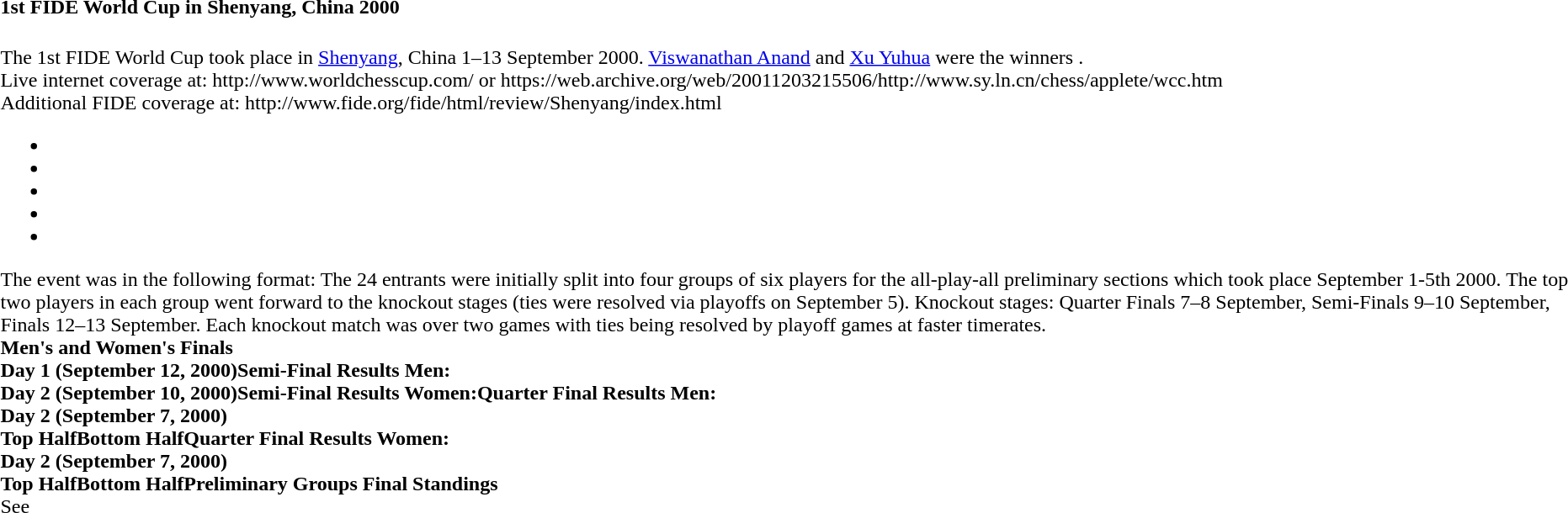<table class="toccolours collapsible collapsed" style="text-align: left; font-size:100%">
<tr>
<th>1st FIDE World Cup in Shenyang, China 2000</th>
</tr>
<tr>
<td><br>The 1st FIDE World Cup took place in <a href='#'>Shenyang</a>, China 1–13 September 2000. <a href='#'>Viswanathan Anand</a> and <a href='#'>Xu Yuhua</a> were the winners .<br>Live internet coverage at: http://www.worldchesscup.com/ or https://web.archive.org/web/20011203215506/http://www.sy.ln.cn/chess/applete/wcc.htm<br>Additional FIDE coverage at: http://www.fide.org/fide/html/review/Shenyang/index.html<ul><li></li><li></li><li></li><li></li><li></li></ul>The event was in the following format: The 24 entrants were initially split into four groups of six players for the all-play-all preliminary sections which took place September 1-5th 2000. The top two players in each group went forward to the knockout stages (ties were resolved via playoffs on September 5). Knockout stages: Quarter Finals 7–8 September, Semi-Finals 9–10 September, Finals 12–13 September. Each knockout match was over two games with ties being resolved by playoff games at faster timerates. <br><strong>Men's and Women's Finals</strong><br><strong>Day 1 (September 12, 2000)</strong><strong>Semi-Final Results Men:</strong><br><strong>Day 2 (September 10, 2000)</strong><strong>Semi-Final Results Women:</strong><strong>Quarter Final Results Men:</strong><br><strong>Day 2 (September 7, 2000)</strong><br><strong>Top Half</strong><strong>Bottom Half</strong><strong>Quarter Final Results Women:</strong><br><strong>Day 2 (September 7, 2000)</strong><br><strong>Top Half</strong><strong>Bottom Half</strong><strong>Preliminary Groups Final Standings</strong><br>See </td>
</tr>
</table>
